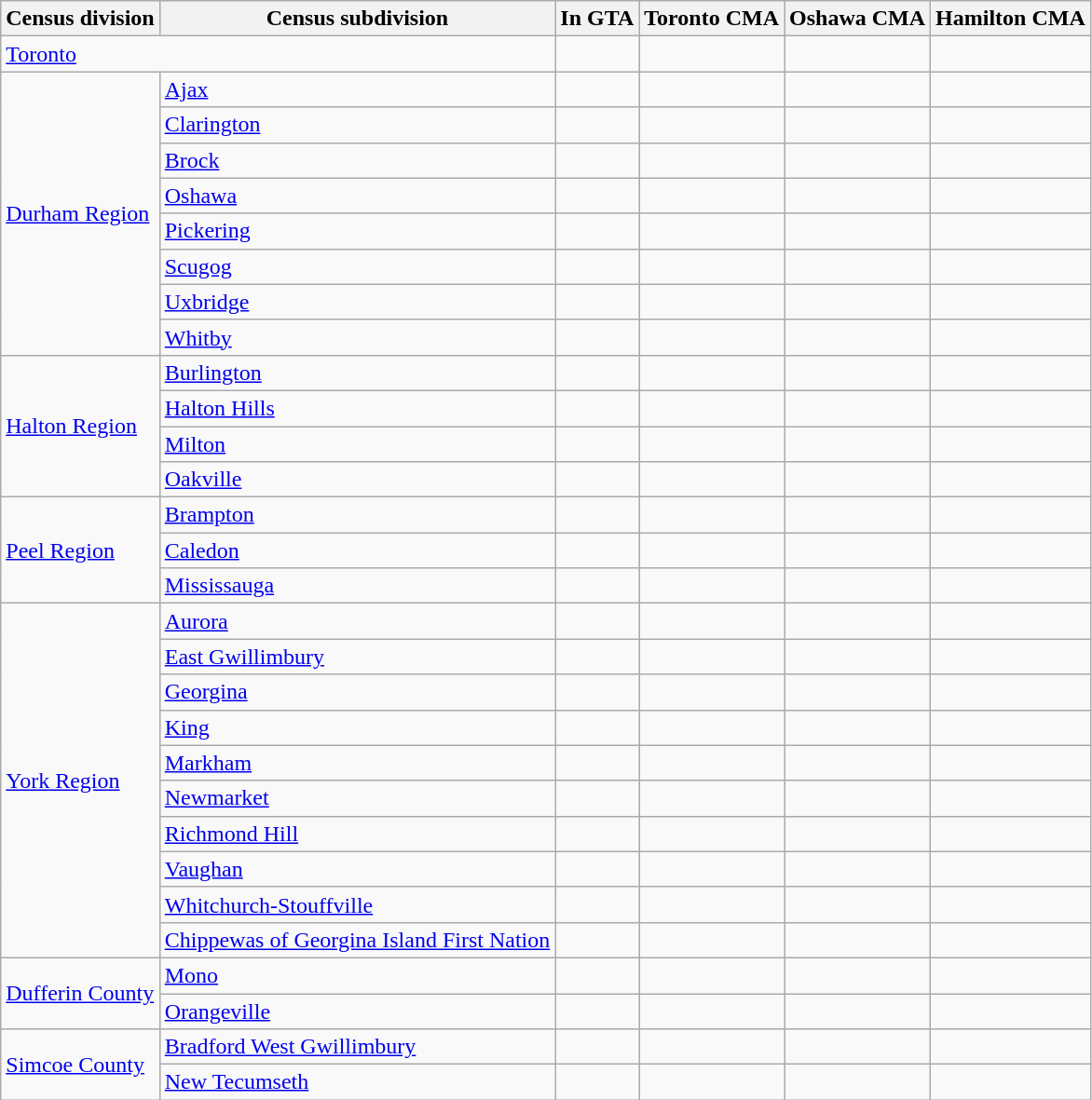<table class="wikitable">
<tr>
<th>Census division</th>
<th>Census subdivision</th>
<th>In GTA</th>
<th>Toronto CMA</th>
<th>Oshawa CMA</th>
<th>Hamilton CMA</th>
</tr>
<tr>
<td colspan = "2"><a href='#'>Toronto</a></td>
<td></td>
<td></td>
<td></td>
<td></td>
</tr>
<tr>
<td rowspan = "8"><a href='#'>Durham Region</a></td>
<td><a href='#'>Ajax</a></td>
<td></td>
<td></td>
<td></td>
<td></td>
</tr>
<tr>
<td><a href='#'>Clarington</a></td>
<td></td>
<td></td>
<td></td>
<td></td>
</tr>
<tr>
<td><a href='#'>Brock</a></td>
<td></td>
<td></td>
<td></td>
<td></td>
</tr>
<tr>
<td><a href='#'>Oshawa</a></td>
<td></td>
<td></td>
<td></td>
<td></td>
</tr>
<tr>
<td><a href='#'>Pickering</a></td>
<td></td>
<td></td>
<td></td>
<td></td>
</tr>
<tr>
<td><a href='#'>Scugog</a></td>
<td></td>
<td></td>
<td></td>
<td></td>
</tr>
<tr>
<td><a href='#'>Uxbridge</a></td>
<td></td>
<td></td>
<td></td>
<td></td>
</tr>
<tr>
<td><a href='#'>Whitby</a></td>
<td></td>
<td></td>
<td></td>
<td></td>
</tr>
<tr>
<td rowspan = "4"><a href='#'>Halton Region</a></td>
<td><a href='#'>Burlington</a></td>
<td></td>
<td></td>
<td></td>
<td></td>
</tr>
<tr>
<td><a href='#'>Halton Hills</a></td>
<td></td>
<td></td>
<td></td>
<td></td>
</tr>
<tr>
<td><a href='#'>Milton</a></td>
<td></td>
<td></td>
<td></td>
<td></td>
</tr>
<tr>
<td><a href='#'>Oakville</a></td>
<td></td>
<td></td>
<td></td>
<td></td>
</tr>
<tr>
<td rowspan = "3"><a href='#'>Peel Region</a></td>
<td><a href='#'>Brampton</a></td>
<td></td>
<td></td>
<td></td>
<td></td>
</tr>
<tr>
<td><a href='#'>Caledon</a></td>
<td></td>
<td></td>
<td></td>
<td></td>
</tr>
<tr>
<td><a href='#'>Mississauga</a></td>
<td></td>
<td></td>
<td></td>
<td></td>
</tr>
<tr>
<td rowspan = "10"><a href='#'>York Region</a></td>
<td><a href='#'>Aurora</a></td>
<td></td>
<td></td>
<td></td>
<td></td>
</tr>
<tr>
<td><a href='#'>East Gwillimbury</a></td>
<td></td>
<td></td>
<td></td>
<td></td>
</tr>
<tr>
<td><a href='#'>Georgina</a></td>
<td></td>
<td></td>
<td></td>
<td></td>
</tr>
<tr>
<td><a href='#'>King</a></td>
<td></td>
<td></td>
<td></td>
<td></td>
</tr>
<tr>
<td><a href='#'>Markham</a></td>
<td></td>
<td></td>
<td></td>
<td></td>
</tr>
<tr>
<td><a href='#'>Newmarket</a></td>
<td></td>
<td></td>
<td></td>
<td></td>
</tr>
<tr>
<td><a href='#'>Richmond Hill</a></td>
<td></td>
<td></td>
<td></td>
<td></td>
</tr>
<tr>
<td><a href='#'>Vaughan</a></td>
<td></td>
<td></td>
<td></td>
<td></td>
</tr>
<tr>
<td><a href='#'>Whitchurch-Stouffville</a></td>
<td></td>
<td></td>
<td></td>
<td></td>
</tr>
<tr>
<td><a href='#'>Chippewas of Georgina Island First Nation</a></td>
<td></td>
<td></td>
<td></td>
<td></td>
</tr>
<tr>
<td rowspan = "2"><a href='#'>Dufferin County</a></td>
<td><a href='#'>Mono</a></td>
<td></td>
<td></td>
<td></td>
<td></td>
</tr>
<tr>
<td><a href='#'>Orangeville</a></td>
<td></td>
<td></td>
<td></td>
<td></td>
</tr>
<tr>
<td rowspan = "2"><a href='#'>Simcoe County</a></td>
<td><a href='#'>Bradford West Gwillimbury</a></td>
<td></td>
<td></td>
<td></td>
<td></td>
</tr>
<tr>
<td><a href='#'>New Tecumseth</a></td>
<td></td>
<td></td>
<td></td>
<td></td>
</tr>
</table>
